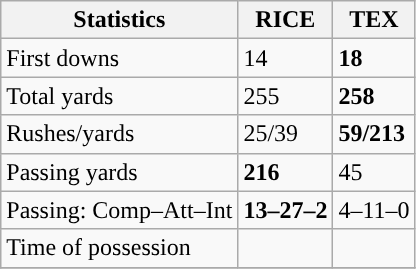<table class="wikitable" style="float: left;">
<tr>
<th>Statistics</th>
<th>RICE</th>
<th>TEX</th>
</tr>
<tr>
<td>First downs</td>
<td>14</td>
<td><strong>18</strong></td>
</tr>
<tr>
<td>Total yards</td>
<td>255</td>
<td><strong>258</strong></td>
</tr>
<tr>
<td>Rushes/yards</td>
<td>25/39</td>
<td><strong>59/213</strong></td>
</tr>
<tr>
<td>Passing yards</td>
<td><strong>216</strong></td>
<td>45</td>
</tr>
<tr>
<td>Passing: Comp–Att–Int</td>
<td><strong>13–27–2</strong></td>
<td>4–11–0</td>
</tr>
<tr>
<td>Time of possession</td>
<td></td>
<td></td>
</tr>
<tr>
</tr>
</table>
